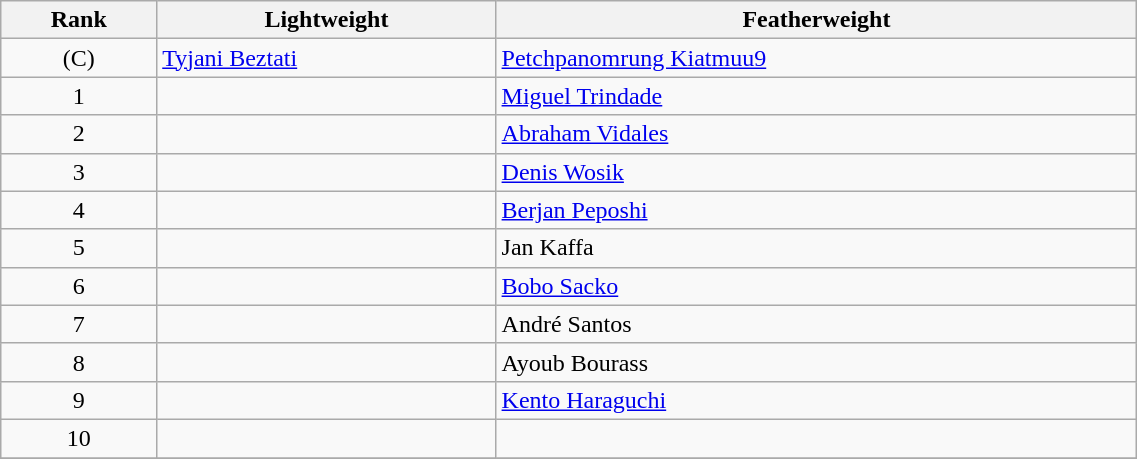<table class="wikitable" width="60%" style="text-align:Left">
<tr>
<th>Rank</th>
<th>Lightweight</th>
<th>Featherweight</th>
</tr>
<tr>
<td style="text-align: center;">(C)</td>
<td> <a href='#'>Tyjani Beztati</a></td>
<td> <a href='#'>Petchpanomrung Kiatmuu9</a></td>
</tr>
<tr>
<td style="text-align: center;">1</td>
<td></td>
<td> <a href='#'>Miguel Trindade</a></td>
</tr>
<tr>
<td style="text-align: center;">2</td>
<td></td>
<td> <a href='#'>Abraham Vidales</a></td>
</tr>
<tr>
<td style="text-align: center;">3</td>
<td></td>
<td> <a href='#'>Denis Wosik</a></td>
</tr>
<tr>
<td style="text-align: center;">4</td>
<td></td>
<td> <a href='#'>Berjan Peposhi</a></td>
</tr>
<tr>
<td style="text-align: center;">5</td>
<td></td>
<td> Jan Kaffa</td>
</tr>
<tr>
<td style="text-align: center;">6</td>
<td></td>
<td> <a href='#'>Bobo Sacko</a></td>
</tr>
<tr>
<td style="text-align: center;">7</td>
<td></td>
<td> André Santos </td>
</tr>
<tr>
<td style="text-align: center;">8</td>
<td></td>
<td> Ayoub Bourass </td>
</tr>
<tr>
<td style="text-align: center;">9</td>
<td></td>
<td> <a href='#'>Kento Haraguchi</a> </td>
</tr>
<tr>
<td style="text-align: center;">10</td>
<td></td>
<td></td>
</tr>
<tr>
</tr>
</table>
